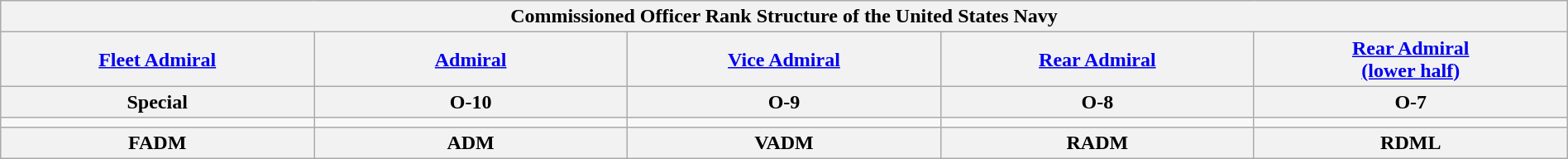<table class="wikitable"  style="margin:auto; width:100%;">
<tr>
<th colspan=11><strong>Commissioned Officer Rank Structure of the United States Navy</strong></th>
</tr>
<tr>
<th><a href='#'>Fleet Admiral</a></th>
<th><a href='#'>Admiral</a></th>
<th><a href='#'>Vice Admiral</a></th>
<th><a href='#'>Rear Admiral</a></th>
<th><a href='#'>Rear Admiral<br>(lower half)</a></th>
</tr>
<tr>
<th>Special</th>
<th>O-10</th>
<th>O-9</th>
<th>O-8</th>
<th>O-7</th>
</tr>
<tr>
<td style="text-align:center; width:20%;"></td>
<td style="text-align:center; width:20%;"></td>
<td style="text-align:center; width:20%;"></td>
<td style="text-align:center; width:20%;"></td>
<td style="text-align:center; width:20%;"></td>
</tr>
<tr>
<th>FADM</th>
<th>ADM</th>
<th>VADM</th>
<th>RADM</th>
<th>RDML</th>
</tr>
</table>
